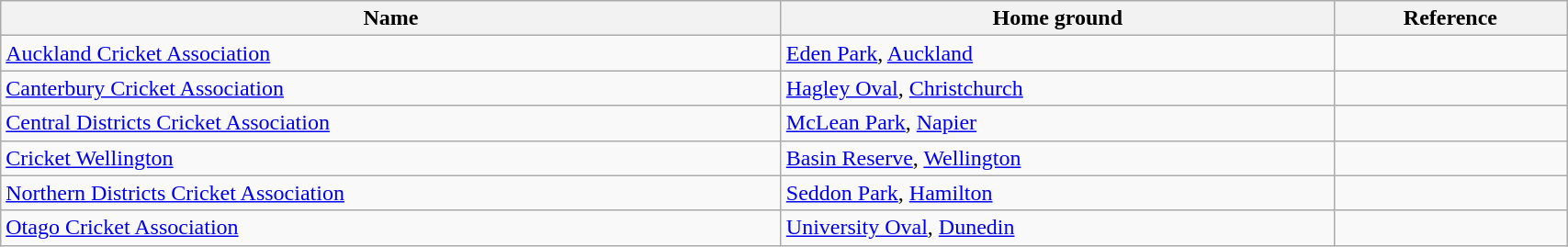<table class="wikitable" style="width:90%;">
<tr>
<th>Name</th>
<th>Home ground</th>
<th>Reference</th>
</tr>
<tr>
<td><a href='#'>Auckland Cricket Association</a></td>
<td><a href='#'>Eden Park</a>, <a href='#'>Auckland</a></td>
<td></td>
</tr>
<tr>
<td><a href='#'>Canterbury Cricket Association</a></td>
<td><a href='#'>Hagley Oval</a>, <a href='#'>Christchurch</a></td>
<td></td>
</tr>
<tr>
<td><a href='#'>Central Districts Cricket Association</a></td>
<td><a href='#'>McLean Park</a>, <a href='#'>Napier</a></td>
<td></td>
</tr>
<tr>
<td><a href='#'>Cricket Wellington</a></td>
<td><a href='#'>Basin Reserve</a>, <a href='#'>Wellington</a></td>
<td></td>
</tr>
<tr>
<td><a href='#'>Northern Districts Cricket Association</a></td>
<td><a href='#'>Seddon Park</a>, <a href='#'>Hamilton</a></td>
<td></td>
</tr>
<tr>
<td><a href='#'>Otago Cricket Association</a></td>
<td><a href='#'>University Oval</a>, <a href='#'>Dunedin</a></td>
<td></td>
</tr>
</table>
